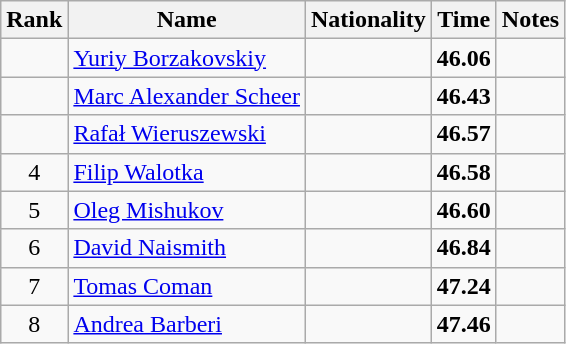<table class="wikitable sortable" style="text-align:center">
<tr>
<th>Rank</th>
<th>Name</th>
<th>Nationality</th>
<th>Time</th>
<th>Notes</th>
</tr>
<tr>
<td></td>
<td align=left><a href='#'>Yuriy Borzakovskiy</a></td>
<td align=left></td>
<td><strong>46.06</strong></td>
<td></td>
</tr>
<tr>
<td></td>
<td align=left><a href='#'>Marc Alexander Scheer</a></td>
<td align=left></td>
<td><strong>46.43</strong></td>
<td></td>
</tr>
<tr>
<td></td>
<td align=left><a href='#'>Rafał Wieruszewski</a></td>
<td align=left></td>
<td><strong>46.57</strong></td>
<td></td>
</tr>
<tr>
<td>4</td>
<td align=left><a href='#'>Filip Walotka</a></td>
<td align=left></td>
<td><strong>46.58</strong></td>
<td></td>
</tr>
<tr>
<td>5</td>
<td align=left><a href='#'>Oleg Mishukov</a></td>
<td align=left></td>
<td><strong>46.60</strong></td>
<td></td>
</tr>
<tr>
<td>6</td>
<td align=left><a href='#'>David Naismith</a></td>
<td align=left></td>
<td><strong>46.84</strong></td>
<td></td>
</tr>
<tr>
<td>7</td>
<td align=left><a href='#'>Tomas Coman</a></td>
<td align=left></td>
<td><strong>47.24</strong></td>
<td></td>
</tr>
<tr>
<td>8</td>
<td align=left><a href='#'>Andrea Barberi</a></td>
<td align=left></td>
<td><strong>47.46</strong></td>
<td></td>
</tr>
</table>
